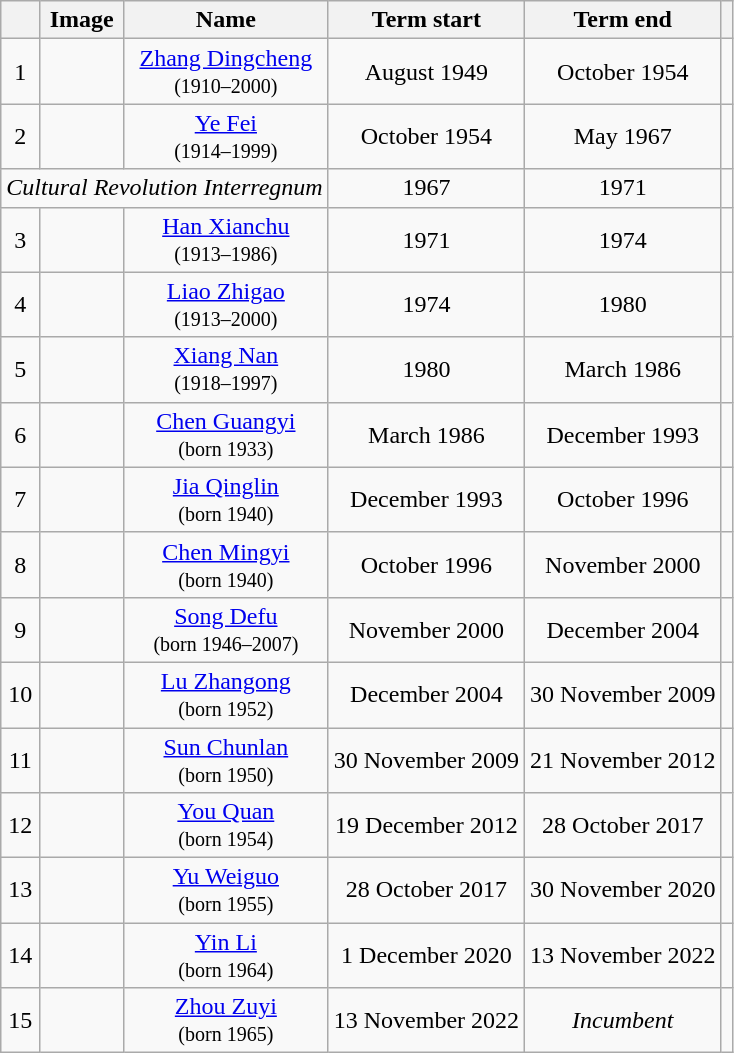<table class="wikitable" style="text-align:center">
<tr>
<th></th>
<th>Image</th>
<th>Name</th>
<th>Term start</th>
<th>Term end</th>
<th></th>
</tr>
<tr>
<td>1</td>
<td></td>
<td><a href='#'>Zhang Dingcheng</a><br><small>(1910–2000)</small></td>
<td>August 1949</td>
<td>October 1954</td>
<td></td>
</tr>
<tr>
<td>2</td>
<td></td>
<td><a href='#'>Ye Fei</a><br><small>(1914–1999)</small></td>
<td>October 1954</td>
<td>May 1967</td>
<td></td>
</tr>
<tr>
<td colspan="3"><em>Cultural Revolution Interregnum</em></td>
<td>1967</td>
<td>1971</td>
<td></td>
</tr>
<tr>
<td>3</td>
<td></td>
<td><a href='#'>Han Xianchu</a><br><small>(1913–1986)</small></td>
<td>1971</td>
<td>1974</td>
<td></td>
</tr>
<tr>
<td>4</td>
<td></td>
<td><a href='#'>Liao Zhigao</a><br><small>(1913–2000)</small></td>
<td>1974</td>
<td>1980</td>
<td></td>
</tr>
<tr>
<td>5</td>
<td></td>
<td><a href='#'>Xiang Nan</a><br><small>(1918–1997)</small></td>
<td>1980</td>
<td>March 1986</td>
<td></td>
</tr>
<tr>
<td>6</td>
<td></td>
<td><a href='#'>Chen Guangyi</a><br><small>(born 1933)</small></td>
<td>March 1986</td>
<td>December 1993</td>
<td></td>
</tr>
<tr>
<td>7</td>
<td></td>
<td><a href='#'>Jia Qinglin</a><br><small>(born 1940)</small></td>
<td>December 1993</td>
<td>October 1996</td>
<td></td>
</tr>
<tr>
<td>8</td>
<td></td>
<td><a href='#'>Chen Mingyi</a><br><small>(born 1940)</small></td>
<td>October 1996</td>
<td>November 2000</td>
<td></td>
</tr>
<tr>
<td>9</td>
<td></td>
<td><a href='#'>Song Defu</a><br><small>(born 1946–2007)</small></td>
<td>November 2000</td>
<td>December 2004</td>
<td></td>
</tr>
<tr>
<td>10</td>
<td></td>
<td><a href='#'>Lu Zhangong</a><br><small>(born 1952)</small></td>
<td>December 2004</td>
<td>30 November 2009</td>
<td></td>
</tr>
<tr>
<td>11</td>
<td></td>
<td><a href='#'>Sun Chunlan</a><br><small>(born 1950)</small></td>
<td>30 November 2009</td>
<td>21 November 2012</td>
<td></td>
</tr>
<tr>
<td>12</td>
<td></td>
<td><a href='#'>You Quan</a><br><small>(born 1954)</small></td>
<td>19 December 2012</td>
<td>28 October 2017</td>
<td></td>
</tr>
<tr>
<td>13</td>
<td></td>
<td><a href='#'>Yu Weiguo</a><br><small>(born 1955)</small></td>
<td>28 October 2017</td>
<td>30 November 2020</td>
<td></td>
</tr>
<tr>
<td>14</td>
<td></td>
<td><a href='#'>Yin Li</a><br><small>(born 1964)</small></td>
<td>1 December 2020</td>
<td>13 November 2022</td>
<td></td>
</tr>
<tr>
<td>15</td>
<td></td>
<td><a href='#'>Zhou Zuyi</a><br><small>(born 1965)</small></td>
<td>13 November 2022</td>
<td><em>Incumbent</em></td>
<td></td>
</tr>
</table>
